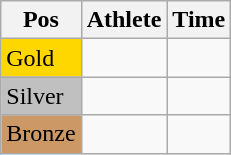<table class="wikitable">
<tr>
<th>Pos</th>
<th>Athlete</th>
<th>Time</th>
</tr>
<tr>
<td bgcolor="gold">Gold</td>
<td></td>
<td></td>
</tr>
<tr>
<td bgcolor="silver">Silver</td>
<td></td>
<td></td>
</tr>
<tr>
<td bgcolor="CC9966">Bronze</td>
<td></td>
<td></td>
</tr>
</table>
